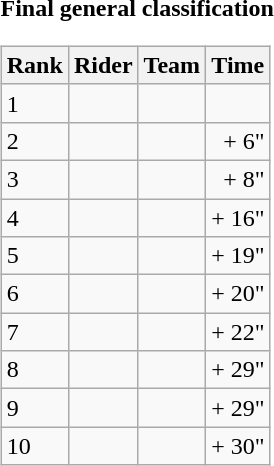<table>
<tr>
<td><strong>Final general classification</strong><br><table class="wikitable">
<tr>
<th scope="col">Rank</th>
<th scope="col">Rider</th>
<th scope="col">Team</th>
<th scope="col">Time</th>
</tr>
<tr>
<td>1</td>
<td></td>
<td></td>
<td style="text-align:right;"></td>
</tr>
<tr>
<td>2</td>
<td></td>
<td></td>
<td style="text-align:right;">+ 6"</td>
</tr>
<tr>
<td>3</td>
<td></td>
<td></td>
<td style="text-align:right;">+ 8"</td>
</tr>
<tr>
<td>4</td>
<td></td>
<td></td>
<td style="text-align:right;">+ 16"</td>
</tr>
<tr>
<td>5</td>
<td></td>
<td></td>
<td style="text-align:right;">+ 19"</td>
</tr>
<tr>
<td>6</td>
<td></td>
<td></td>
<td style="text-align:right;">+ 20"</td>
</tr>
<tr>
<td>7</td>
<td></td>
<td></td>
<td style="text-align:right;">+ 22"</td>
</tr>
<tr>
<td>8</td>
<td></td>
<td></td>
<td style="text-align:right;">+ 29"</td>
</tr>
<tr>
<td>9</td>
<td></td>
<td></td>
<td style="text-align:right;">+ 29"</td>
</tr>
<tr>
<td>10</td>
<td></td>
<td></td>
<td style="text-align:right;">+ 30"</td>
</tr>
</table>
</td>
</tr>
</table>
